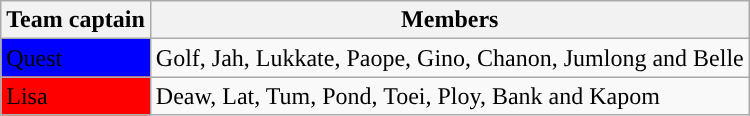<table class="wikitable">
<tr>
<th>Team captain</th>
<th>Members</th>
</tr>
<tr>
<td style="background:#0000FF"><span>Quest</span></td>
<td>Golf, Jah, Lukkate, Paope, Gino, Chanon, Jumlong and Belle</td>
</tr>
<tr>
<td style="background:red"><span>Lisa</span></td>
<td>Deaw, Lat, Tum, Pond, Toei, Ploy, Bank and Kapom</td>
</tr>
</table>
